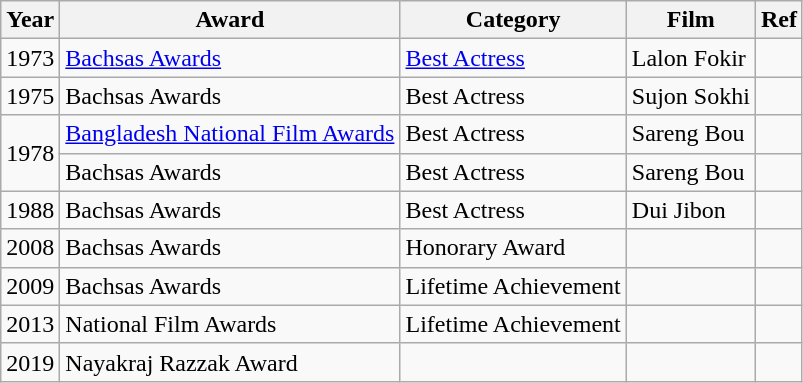<table class="wikitable">
<tr>
<th>Year</th>
<th>Award</th>
<th>Category</th>
<th>Film</th>
<th>Ref</th>
</tr>
<tr>
<td>1973</td>
<td><a href='#'>Bachsas Awards</a></td>
<td><a href='#'>Best Actress</a></td>
<td>Lalon Fokir</td>
<td></td>
</tr>
<tr>
<td>1975</td>
<td>Bachsas Awards</td>
<td>Best Actress</td>
<td>Sujon Sokhi</td>
<td></td>
</tr>
<tr>
<td rowspan="2">1978</td>
<td><a href='#'>Bangladesh National Film Awards</a></td>
<td>Best Actress</td>
<td>Sareng Bou</td>
<td></td>
</tr>
<tr>
<td>Bachsas Awards</td>
<td>Best Actress</td>
<td>Sareng Bou</td>
<td></td>
</tr>
<tr>
<td>1988</td>
<td>Bachsas Awards</td>
<td>Best Actress</td>
<td>Dui Jibon</td>
<td></td>
</tr>
<tr>
<td>2008</td>
<td>Bachsas Awards</td>
<td>Honorary Award</td>
<td></td>
<td></td>
</tr>
<tr>
<td>2009</td>
<td>Bachsas Awards</td>
<td>Lifetime Achievement</td>
<td></td>
<td></td>
</tr>
<tr>
<td>2013</td>
<td>National Film Awards</td>
<td>Lifetime Achievement</td>
<td></td>
<td></td>
</tr>
<tr>
<td>2019</td>
<td>Nayakraj Razzak Award</td>
<td></td>
<td></td>
<td></td>
</tr>
</table>
